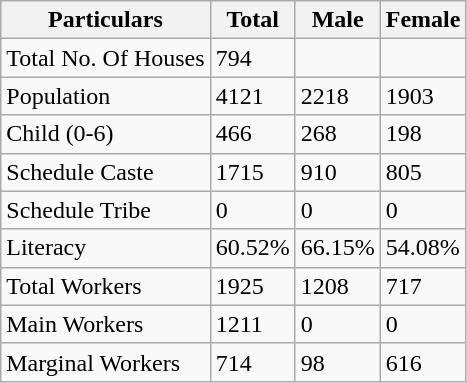<table class="wikitable">
<tr>
<th>Particulars</th>
<th>Total</th>
<th>Male</th>
<th>Female</th>
</tr>
<tr>
<td>Total No. Of Houses</td>
<td>794</td>
<td></td>
<td></td>
</tr>
<tr>
<td>Population</td>
<td>4121</td>
<td>2218</td>
<td>1903</td>
</tr>
<tr>
<td>Child (0-6)</td>
<td>466</td>
<td>268</td>
<td>198</td>
</tr>
<tr>
<td>Schedule Caste</td>
<td>1715</td>
<td>910</td>
<td>805</td>
</tr>
<tr>
<td>Schedule Tribe</td>
<td>0</td>
<td>0</td>
<td>0</td>
</tr>
<tr>
<td>Literacy</td>
<td>60.52%</td>
<td>66.15%</td>
<td>54.08%</td>
</tr>
<tr>
<td>Total Workers</td>
<td>1925</td>
<td>1208</td>
<td>717</td>
</tr>
<tr>
<td>Main Workers</td>
<td>1211</td>
<td>0</td>
<td>0</td>
</tr>
<tr>
<td>Marginal Workers</td>
<td>714</td>
<td>98</td>
<td>616</td>
</tr>
</table>
